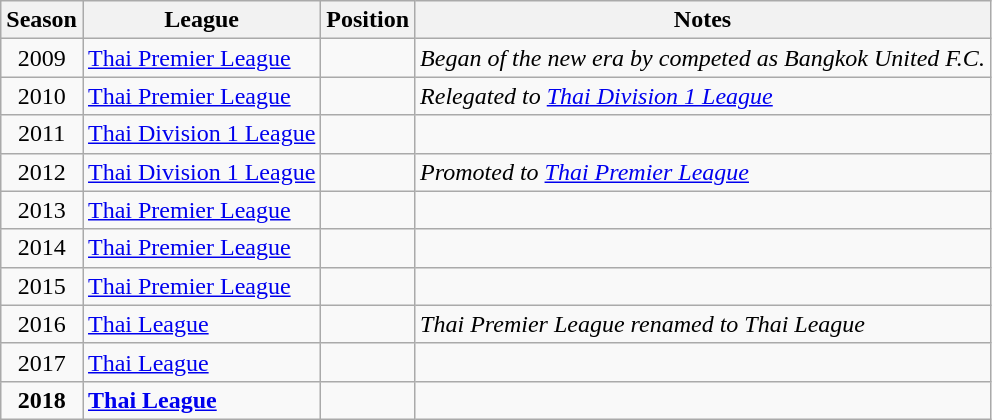<table class="wikitable">
<tr>
<th>Season</th>
<th>League</th>
<th>Position</th>
<th>Notes</th>
</tr>
<tr>
<td align=center>2009</td>
<td nowrap><a href='#'>Thai Premier League</a></td>
<td align=center></td>
<td nowrap><em>Began of the new era by competed as Bangkok United F.C.</em></td>
</tr>
<tr>
<td align=center>2010</td>
<td nowrap><a href='#'>Thai Premier League</a></td>
<td align=center></td>
<td nowrap><em>Relegated to <a href='#'>Thai Division 1 League</a></em></td>
</tr>
<tr>
<td align=center>2011</td>
<td nowrap><a href='#'>Thai Division 1 League</a></td>
<td align=center></td>
<td nowrap></td>
</tr>
<tr>
<td align=center>2012</td>
<td nowrap><a href='#'>Thai Division 1 League</a></td>
<td align=center></td>
<td nowrap><em>Promoted to <a href='#'>Thai Premier League</a></em></td>
</tr>
<tr>
<td align=center>2013</td>
<td nowrap><a href='#'>Thai Premier League</a></td>
<td align=center></td>
<td nowrap></td>
</tr>
<tr>
<td align=center>2014</td>
<td nowrap><a href='#'>Thai Premier League</a></td>
<td align=center></td>
<td nowrap></td>
</tr>
<tr>
<td align=center>2015</td>
<td nowrap><a href='#'>Thai Premier League</a></td>
<td align=center></td>
<td nowrap></td>
</tr>
<tr>
<td align=center>2016</td>
<td nowrap><a href='#'>Thai League</a></td>
<td align=center></td>
<td nowrap><em>Thai Premier League renamed to Thai League</em></td>
</tr>
<tr>
<td align=center>2017</td>
<td nowrap><a href='#'>Thai League</a></td>
<td align=center></td>
<td nowrap></td>
</tr>
<tr>
<td align=center><strong>2018</strong></td>
<td nowrap><strong><a href='#'>Thai League</a></strong></td>
<td align=center></td>
<td nowrap></td>
</tr>
</table>
